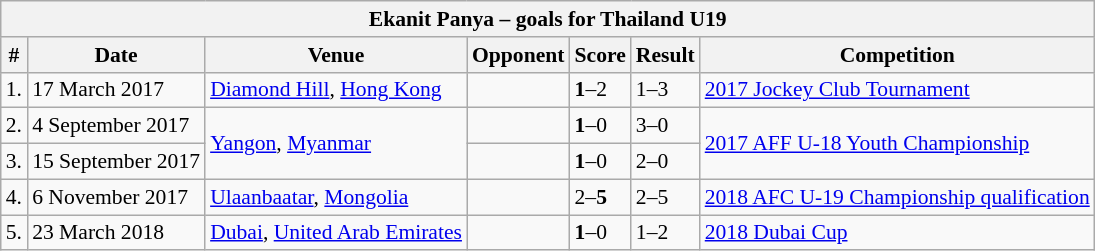<table class="wikitable" style="font-size:90%;">
<tr>
<th colspan="8"><strong>Ekanit Panya – goals for Thailand U19</strong></th>
</tr>
<tr>
<th>#</th>
<th>Date</th>
<th>Venue</th>
<th>Opponent</th>
<th>Score</th>
<th>Result</th>
<th>Competition</th>
</tr>
<tr>
<td>1.</td>
<td>17 March 2017</td>
<td><a href='#'>Diamond Hill</a>, <a href='#'>Hong Kong</a></td>
<td></td>
<td><strong>1</strong>–2</td>
<td>1–3</td>
<td><a href='#'>2017 Jockey Club Tournament</a></td>
</tr>
<tr>
<td>2.</td>
<td>4 September 2017</td>
<td rowspan="2"><a href='#'>Yangon</a>, <a href='#'>Myanmar</a></td>
<td></td>
<td><strong>1</strong>–0</td>
<td>3–0</td>
<td rowspan="2"><a href='#'>2017 AFF U-18 Youth Championship</a></td>
</tr>
<tr>
<td>3.</td>
<td>15 September 2017</td>
<td></td>
<td><strong>1</strong>–0</td>
<td>2–0</td>
</tr>
<tr>
<td>4.</td>
<td>6 November 2017</td>
<td><a href='#'>Ulaanbaatar</a>, <a href='#'>Mongolia</a></td>
<td></td>
<td>2–<strong>5</strong></td>
<td>2–5</td>
<td><a href='#'>2018 AFC U-19 Championship qualification</a></td>
</tr>
<tr>
<td>5.</td>
<td>23 March 2018</td>
<td><a href='#'>Dubai</a>, <a href='#'>United Arab Emirates</a></td>
<td></td>
<td><strong>1</strong>–0</td>
<td>1–2</td>
<td><a href='#'>2018 Dubai Cup</a></td>
</tr>
</table>
